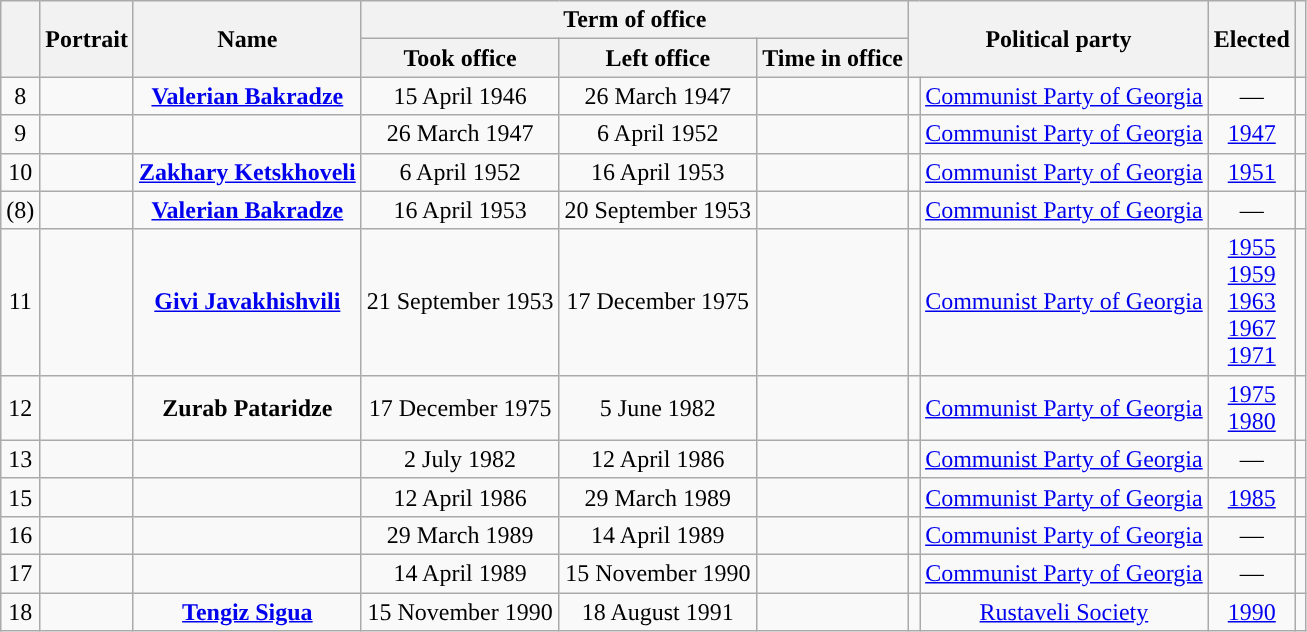<table class="wikitable" style="text-align:center">
<tr>
<th rowspan=2></th>
<th rowspan=2>Portrait</th>
<th rowspan=2>Name<br></th>
<th colspan=3>Term of office</th>
<th colspan=2 rowspan=2>Political party</th>
<th rowspan=2>Elected</th>
<th rowspan=2></th>
</tr>
<tr>
<th>Took office</th>
<th>Left office</th>
<th>Time in office</th>
</tr>
<tr>
<td>8</td>
<td></td>
<td><strong><a href='#'>Valerian Bakradze</a></strong><br></td>
<td>15 April 1946</td>
<td>26 March 1947</td>
<td></td>
<td style="background:"></td>
<td><a href='#'>Communist Party of Georgia</a></td>
<td>—</td>
<td></td>
</tr>
<tr>
<td>9</td>
<td></td>
<td><strong></strong><br></td>
<td>26 March 1947</td>
<td>6 April 1952</td>
<td></td>
<td style="background:"></td>
<td><a href='#'>Communist Party of Georgia</a></td>
<td><a href='#'>1947</a></td>
<td></td>
</tr>
<tr>
<td>10</td>
<td></td>
<td><strong><a href='#'>Zakhary Ketskhoveli</a></strong><br></td>
<td>6 April 1952</td>
<td>16 April 1953</td>
<td></td>
<td style="background:"></td>
<td><a href='#'>Communist Party of Georgia</a></td>
<td><a href='#'>1951</a></td>
<td></td>
</tr>
<tr>
<td>(8)</td>
<td></td>
<td><strong><a href='#'>Valerian Bakradze</a></strong><br></td>
<td>16 April 1953</td>
<td>20 September 1953</td>
<td></td>
<td style="background:"></td>
<td><a href='#'>Communist Party of Georgia</a></td>
<td>—</td>
<td></td>
</tr>
<tr>
<td>11</td>
<td></td>
<td><strong><a href='#'>Givi Javakhishvili</a></strong><br></td>
<td>21 September 1953</td>
<td>17 December 1975</td>
<td></td>
<td style="background:"></td>
<td><a href='#'>Communist Party of Georgia</a></td>
<td><a href='#'>1955</a><br><a href='#'>1959</a><br><a href='#'>1963</a><br><a href='#'>1967</a><br><a href='#'>1971</a></td>
<td></td>
</tr>
<tr>
<td>12</td>
<td></td>
<td><strong>Zurab Pataridze</strong><br></td>
<td>17 December 1975</td>
<td>5 June 1982</td>
<td></td>
<td style="background:"></td>
<td><a href='#'>Communist Party of Georgia</a></td>
<td><a href='#'>1975</a><br><a href='#'>1980</a></td>
<td></td>
</tr>
<tr>
<td>13</td>
<td></td>
<td><strong></strong><br></td>
<td>2 July 1982</td>
<td>12 April 1986</td>
<td></td>
<td style="background:"></td>
<td><a href='#'>Communist Party of Georgia</a></td>
<td>—</td>
<td></td>
</tr>
<tr>
<td>15</td>
<td></td>
<td><strong></strong><br></td>
<td>12 April 1986</td>
<td>29 March 1989</td>
<td></td>
<td style="background:"></td>
<td><a href='#'>Communist Party of Georgia</a></td>
<td><a href='#'>1985</a></td>
<td></td>
</tr>
<tr>
<td>16</td>
<td></td>
<td><strong></strong><br></td>
<td>29 March 1989</td>
<td>14 April 1989</td>
<td></td>
<td style="background:"></td>
<td><a href='#'>Communist Party of Georgia</a></td>
<td>—</td>
<td></td>
</tr>
<tr>
<td>17</td>
<td></td>
<td><strong></strong><br></td>
<td>14 April 1989</td>
<td>15 November 1990</td>
<td></td>
<td style="background:"></td>
<td><a href='#'>Communist Party of Georgia</a></td>
<td>—</td>
<td></td>
</tr>
<tr>
<td>18</td>
<td></td>
<td><strong><a href='#'>Tengiz Sigua</a></strong><br></td>
<td>15 November 1990</td>
<td>18 August 1991</td>
<td></td>
<td style="background:"></td>
<td><a href='#'>Rustaveli Society</a></td>
<td><a href='#'>1990</a></td>
<td></td>
</tr>
</table>
